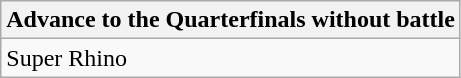<table class="wikitable">
<tr>
<th>Advance to the Quarterfinals without battle</th>
</tr>
<tr>
<td>Super Rhino</td>
</tr>
</table>
